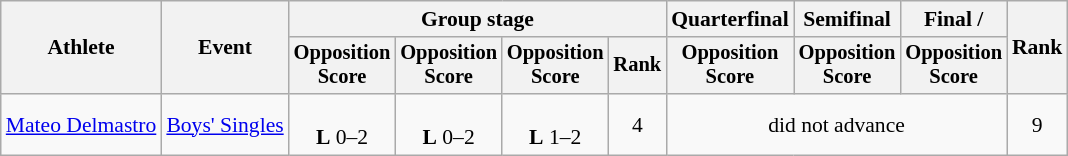<table class="wikitable" style="font-size:90%">
<tr>
<th rowspan=2>Athlete</th>
<th rowspan=2>Event</th>
<th colspan=4>Group stage</th>
<th>Quarterfinal</th>
<th>Semifinal</th>
<th>Final / </th>
<th rowspan=2>Rank</th>
</tr>
<tr style="font-size:95%">
<th>Opposition<br>Score</th>
<th>Opposition<br>Score</th>
<th>Opposition<br>Score</th>
<th>Rank</th>
<th>Opposition<br>Score</th>
<th>Opposition<br>Score</th>
<th>Opposition<br>Score</th>
</tr>
<tr align=center>
<td align=left><a href='#'>Mateo Delmastro</a></td>
<td align=left><a href='#'>Boys' Singles</a></td>
<td><br> <strong>L</strong> 0–2</td>
<td><br> <strong>L</strong> 0–2</td>
<td><br> <strong>L</strong> 1–2</td>
<td>4</td>
<td colspan=3>did not advance</td>
<td>9</td>
</tr>
</table>
